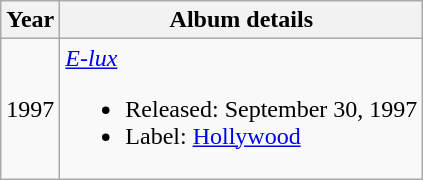<table class="wikitable">
<tr>
<th>Year</th>
<th>Album details</th>
</tr>
<tr>
<td>1997</td>
<td><em><a href='#'>E-lux</a></em><br><ul><li>Released: September 30, 1997</li><li>Label: <a href='#'>Hollywood</a></li></ul></td>
</tr>
</table>
